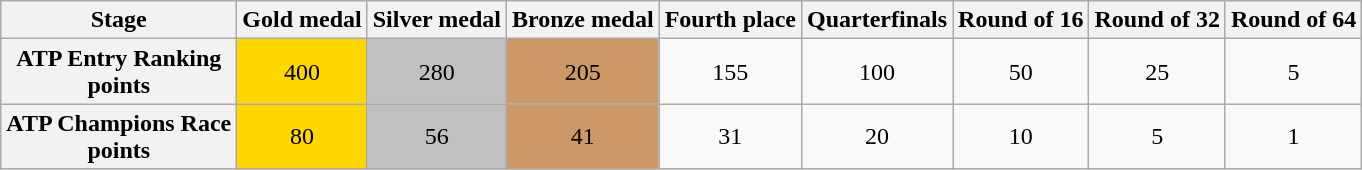<table class="wikitable" style="text-align:center;">
<tr>
<th width="150">Stage</th>
<th>Gold medal</th>
<th>Silver medal</th>
<th>Bronze medal</th>
<th>Fourth place</th>
<th>Quarterfinals</th>
<th>Round of 16</th>
<th>Round of 32</th>
<th>Round of 64</th>
</tr>
<tr>
<th width="150">ATP Entry Ranking points</th>
<td style="background:Gold;">400</td>
<td style="background:Silver;">280</td>
<td style="background:#c96;">205</td>
<td>155</td>
<td>100</td>
<td>50</td>
<td>25</td>
<td>5</td>
</tr>
<tr>
<th width="150">ATP Champions Race points</th>
<td style="background:Gold;">80</td>
<td style="background:Silver;">56</td>
<td style="background:#c96;">41</td>
<td>31</td>
<td>20</td>
<td>10</td>
<td>5</td>
<td>1</td>
</tr>
</table>
